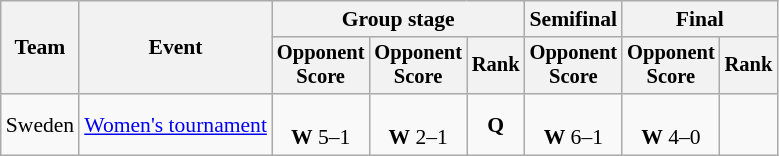<table class="wikitable" style="font-size:90%">
<tr>
<th rowspan=2>Team</th>
<th rowspan=2>Event</th>
<th colspan=3>Group stage</th>
<th>Semifinal</th>
<th colspan=2>Final</th>
</tr>
<tr style="font-size:95%">
<th>Opponent<br>Score</th>
<th>Opponent<br>Score</th>
<th>Rank</th>
<th>Opponent<br>Score</th>
<th>Opponent<br>Score</th>
<th>Rank</th>
</tr>
<tr align=center>
<td align=left>Sweden</td>
<td align=left><a href='#'>Women's tournament</a></td>
<td><br><strong>W</strong> 5–1</td>
<td><br><strong>W</strong> 2–1 </td>
<td><strong>Q</strong></td>
<td><br><strong>W</strong> 6–1</td>
<td><br><strong>W</strong> 4–0</td>
<td></td>
</tr>
</table>
